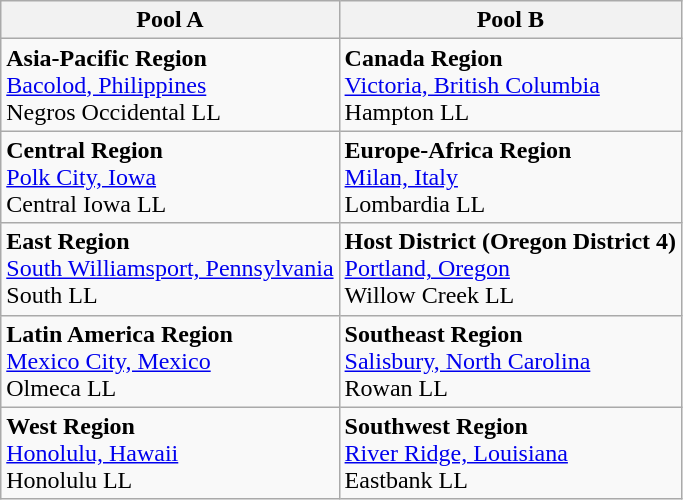<table class="wikitable">
<tr>
<th>Pool A</th>
<th>Pool B</th>
</tr>
<tr>
<td><strong>Asia-Pacific Region</strong> <br>  <a href='#'>Bacolod, Philippines</a> <br> Negros Occidental LL</td>
<td><strong>Canada Region</strong> <br>  <a href='#'>Victoria, British Columbia</a> <br> Hampton LL</td>
</tr>
<tr>
<td><strong>Central Region</strong> <br>  <a href='#'>Polk City, Iowa</a> <br> Central Iowa LL</td>
<td><strong>Europe-Africa Region</strong> <br>  <a href='#'>Milan, Italy</a> <br> Lombardia LL</td>
</tr>
<tr>
<td><strong>East Region</strong> <br>  <a href='#'>South Williamsport, Pennsylvania</a> <br> South LL</td>
<td><strong>Host District (Oregon District 4)</strong> <br>  <a href='#'>Portland, Oregon</a> <br> Willow Creek LL</td>
</tr>
<tr>
<td><strong>Latin America Region</strong> <br>  <a href='#'>Mexico City, Mexico</a> <br> Olmeca LL</td>
<td><strong>Southeast Region</strong> <br>  <a href='#'>Salisbury, North Carolina</a> <br> Rowan LL</td>
</tr>
<tr>
<td><strong>West Region</strong> <br>  <a href='#'>Honolulu, Hawaii</a> <br> Honolulu LL</td>
<td><strong>Southwest Region</strong> <br>  <a href='#'>River Ridge, Louisiana</a> <br> Eastbank LL</td>
</tr>
</table>
